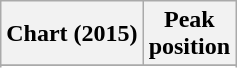<table class="wikitable sortable plainrowheaders">
<tr>
<th>Chart (2015)</th>
<th>Peak<br>position</th>
</tr>
<tr>
</tr>
<tr>
</tr>
<tr>
</tr>
<tr>
</tr>
<tr>
</tr>
<tr>
</tr>
<tr>
</tr>
<tr>
</tr>
<tr>
</tr>
<tr>
</tr>
</table>
